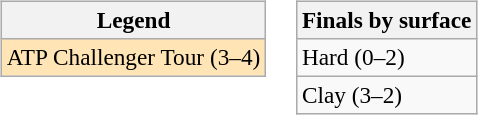<table>
<tr valign=top>
<td><br><table class="wikitable" style=font-size:97%>
<tr>
<th>Legend</th>
</tr>
<tr style="background:moccasin;">
<td>ATP Challenger Tour (3–4)</td>
</tr>
</table>
</td>
<td><br><table class="wikitable" style=font-size:97%>
<tr>
<th>Finals by surface</th>
</tr>
<tr>
<td>Hard (0–2)</td>
</tr>
<tr>
<td>Clay (3–2)</td>
</tr>
</table>
</td>
</tr>
</table>
